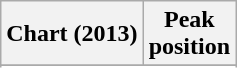<table class="wikitable sortable plainrowheaders">
<tr>
<th>Chart (2013)</th>
<th>Peak<br>position</th>
</tr>
<tr>
</tr>
<tr>
</tr>
<tr>
</tr>
<tr>
</tr>
<tr>
</tr>
<tr>
</tr>
<tr>
</tr>
<tr>
</tr>
</table>
